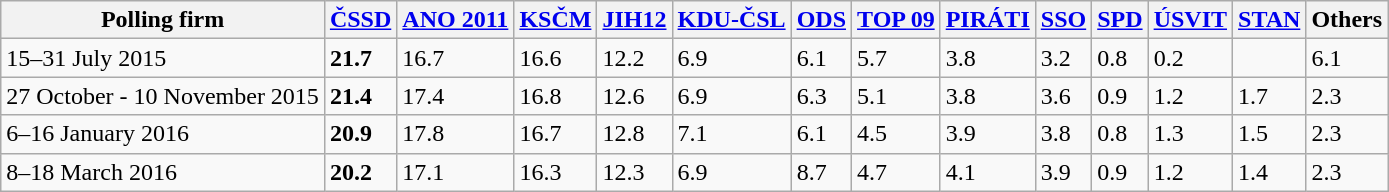<table class="wikitable">
<tr>
<th>Polling firm</th>
<th><a href='#'>ČSSD</a></th>
<th><a href='#'>ANO 2011</a></th>
<th><a href='#'>KSČM</a></th>
<th><a href='#'>JIH12</a></th>
<th><a href='#'>KDU-ČSL</a></th>
<th><a href='#'>ODS</a></th>
<th><a href='#'>TOP 09</a></th>
<th><a href='#'>PIRÁTI</a></th>
<th><a href='#'>SSO</a></th>
<th><a href='#'>SPD</a></th>
<th><a href='#'>ÚSVIT</a></th>
<th><a href='#'>STAN</a></th>
<th>Others</th>
</tr>
<tr>
<td> 15–31 July 2015</td>
<td><strong>21.7</strong></td>
<td>16.7</td>
<td>16.6</td>
<td>12.2</td>
<td>6.9</td>
<td>6.1</td>
<td>5.7</td>
<td>3.8</td>
<td>3.2</td>
<td>0.8</td>
<td>0.2</td>
<td></td>
<td>6.1</td>
</tr>
<tr>
<td> 27  October - 10 November 2015</td>
<td><strong>21.4</strong></td>
<td>17.4</td>
<td>16.8</td>
<td>12.6</td>
<td>6.9</td>
<td>6.3</td>
<td>5.1</td>
<td>3.8</td>
<td>3.6</td>
<td>0.9</td>
<td>1.2</td>
<td>1.7</td>
<td>2.3</td>
</tr>
<tr>
<td> 6–16 January 2016</td>
<td><strong>20.9</strong></td>
<td>17.8</td>
<td>16.7</td>
<td>12.8</td>
<td>7.1</td>
<td>6.1</td>
<td>4.5</td>
<td>3.9</td>
<td>3.8</td>
<td>0.8</td>
<td>1.3</td>
<td>1.5</td>
<td>2.3</td>
</tr>
<tr>
<td> 8–18 March 2016</td>
<td><strong>20.2</strong></td>
<td>17.1</td>
<td>16.3</td>
<td>12.3</td>
<td>6.9</td>
<td>8.7</td>
<td>4.7</td>
<td>4.1</td>
<td>3.9</td>
<td>0.9</td>
<td>1.2</td>
<td>1.4</td>
<td>2.3</td>
</tr>
</table>
